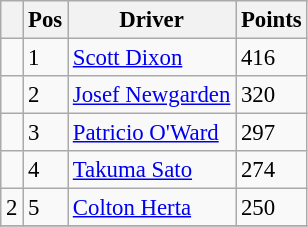<table class="wikitable" style="font-size: 95%">
<tr>
<th></th>
<th>Pos</th>
<th>Driver</th>
<th>Points</th>
</tr>
<tr>
<td align="left"></td>
<td>1</td>
<td> <a href='#'>Scott Dixon</a></td>
<td>416</td>
</tr>
<tr>
<td align="left"></td>
<td>2</td>
<td> <a href='#'>Josef Newgarden</a></td>
<td>320</td>
</tr>
<tr>
<td align="left"></td>
<td>3</td>
<td> <a href='#'>Patricio O'Ward</a></td>
<td>297</td>
</tr>
<tr>
<td align="left"></td>
<td>4</td>
<td> <a href='#'>Takuma Sato</a></td>
<td>274</td>
</tr>
<tr>
<td align="left"> 2</td>
<td>5</td>
<td> <a href='#'>Colton Herta</a></td>
<td>250</td>
</tr>
<tr>
</tr>
</table>
